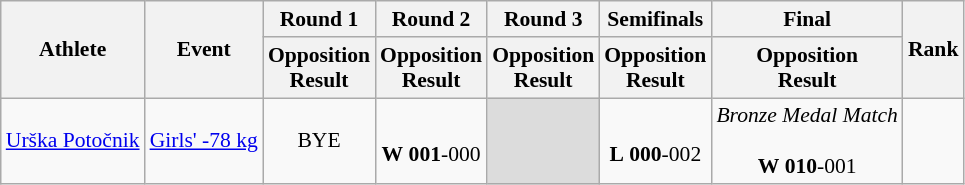<table class="wikitable" border="1" style="font-size:90%">
<tr>
<th rowspan=2>Athlete</th>
<th rowspan=2>Event</th>
<th>Round 1</th>
<th>Round 2</th>
<th>Round 3</th>
<th>Semifinals</th>
<th>Final</th>
<th rowspan=2>Rank</th>
</tr>
<tr>
<th>Opposition<br>Result</th>
<th>Opposition<br>Result</th>
<th>Opposition<br>Result</th>
<th>Opposition<br>Result</th>
<th>Opposition<br>Result</th>
</tr>
<tr>
<td><a href='#'>Urška Potočnik</a></td>
<td><a href='#'>Girls' -78 kg</a></td>
<td align=center>BYE</td>
<td align=center> <br> <strong>W</strong> <strong>001</strong>-000</td>
<td bgcolor=#DCDCDC></td>
<td align=center> <br> <strong>L</strong> <strong>000</strong>-002</td>
<td align=center><em>Bronze Medal Match</em><br> <br> <strong>W</strong> <strong>010</strong>-001</td>
<td align=center></td>
</tr>
</table>
